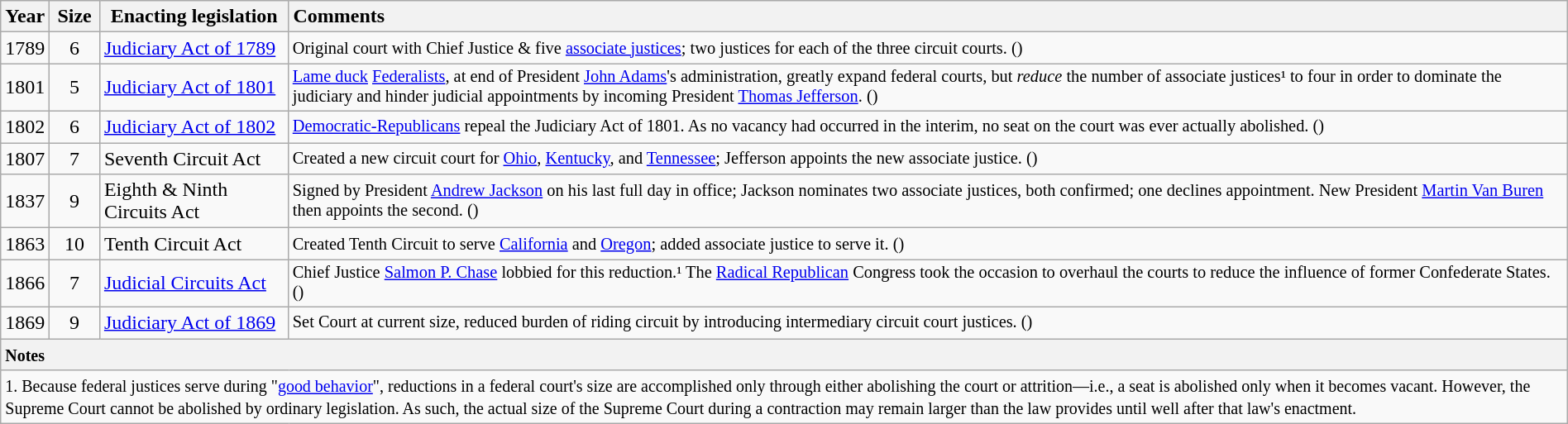<table class="wikitable" style="margin: 1em auto 1em auto">
<tr>
<th width="30">Year</th>
<th style="text-align:center;" width="33">Size</th>
<th style="text-align:center;" width="145">Enacting legislation</th>
<th style="text-align:left;">Comments</th>
</tr>
<tr>
<td>1789</td>
<td style="text-align:center;">6</td>
<td><a href='#'>Judiciary Act of 1789</a></td>
<td style="font-size:85%;">Original court with Chief Justice & five <a href='#'>associate justices</a>; two justices for each of the three circuit courts. ()</td>
</tr>
<tr>
<td>1801</td>
<td style="text-align:center;">5</td>
<td><a href='#'>Judiciary Act of 1801</a></td>
<td style="font-size:85%;"><a href='#'>Lame duck</a> <a href='#'>Federalists</a>, at end of President <a href='#'>John Adams</a>'s administration, greatly expand federal courts, but <em>reduce</em> the number of associate justices¹ to four in order to dominate the judiciary and hinder judicial appointments by incoming President <a href='#'>Thomas Jefferson</a>. ()</td>
</tr>
<tr>
<td>1802</td>
<td style="text-align:center;">6</td>
<td><a href='#'>Judiciary Act of 1802</a></td>
<td style="font-size:85%;"><a href='#'>Democratic-Republicans</a> repeal the Judiciary Act of 1801. As no vacancy had occurred in the interim, no seat on the court was ever actually abolished. ()</td>
</tr>
<tr>
<td>1807</td>
<td style="text-align:center;">7</td>
<td>Seventh Circuit Act</td>
<td style="font-size:85%;">Created a new circuit court for <a href='#'>Ohio</a>, <a href='#'>Kentucky</a>, and <a href='#'>Tennessee</a>; Jefferson appoints the new associate justice. ()</td>
</tr>
<tr>
<td>1837</td>
<td style="text-align:center;">9</td>
<td>Eighth & Ninth Circuits Act</td>
<td style="font-size:85%;">Signed by President <a href='#'>Andrew Jackson</a> on his last full day in office; Jackson nominates two associate justices, both confirmed; one declines appointment. New President <a href='#'>Martin Van Buren</a> then appoints the second. ()</td>
</tr>
<tr>
<td>1863</td>
<td style="text-align:center;">10</td>
<td>Tenth Circuit Act</td>
<td style="font-size:85%;">Created Tenth Circuit to serve <a href='#'>California</a> and <a href='#'>Oregon</a>; added associate justice to serve it. ()</td>
</tr>
<tr>
<td>1866</td>
<td style="text-align:center;">7</td>
<td><a href='#'>Judicial Circuits Act</a></td>
<td style="font-size:85%;">Chief Justice <a href='#'>Salmon P. Chase</a> lobbied for this reduction.¹ The <a href='#'>Radical Republican</a> Congress took the occasion to overhaul the courts to reduce the influence of former Confederate States. ()</td>
</tr>
<tr>
<td>1869</td>
<td style="text-align:center;">9</td>
<td><a href='#'>Judiciary Act of 1869</a></td>
<td style="font-size:85%;">Set Court at current size, reduced burden of riding circuit by introducing intermediary circuit court justices. ()</td>
</tr>
<tr>
<th colspan=4 style="text-align:left;"><small><strong>Notes</strong></small></th>
</tr>
<tr>
<td colspan=4 style="text-align:left;"><small>1. Because federal justices serve during "<a href='#'>good behavior</a>", reductions in a federal court's size are accomplished only through either abolishing the court or attrition—i.e., a seat is abolished only when it becomes vacant. However, the Supreme Court cannot be abolished by ordinary legislation. As such, the actual size of the Supreme Court during a contraction may remain larger than the law provides until well after that law's enactment.</small></td>
</tr>
</table>
